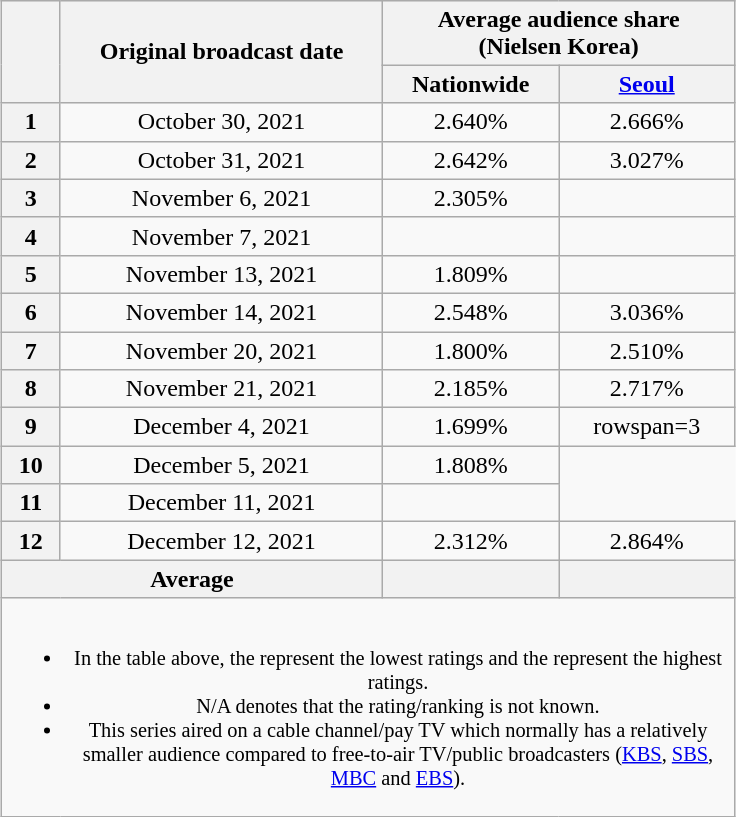<table class="wikitable" style="text-align:center; max-width:490px; margin-left: auto; margin-right: auto; border: none;">
<tr>
</tr>
<tr>
<th rowspan="2"></th>
<th rowspan="2">Original broadcast date</th>
<th colspan="2">Average audience share<br>(Nielsen Korea)</th>
</tr>
<tr>
<th width="110">Nationwide</th>
<th width="110"><a href='#'>Seoul</a></th>
</tr>
<tr>
<th>1</th>
<td>October 30, 2021</td>
<td>2.640% </td>
<td>2.666% </td>
</tr>
<tr>
<th>2</th>
<td>October 31, 2021</td>
<td>2.642% </td>
<td>3.027% </td>
</tr>
<tr>
<th>3</th>
<td>November 6, 2021</td>
<td>2.305% </td>
<td> </td>
</tr>
<tr>
<th>4</th>
<td>November 7, 2021</td>
<td> </td>
<td> </td>
</tr>
<tr>
<th>5</th>
<td>November 13, 2021</td>
<td>1.809% </td>
<td></td>
</tr>
<tr>
<th>6</th>
<td>November 14, 2021</td>
<td>2.548% </td>
<td>3.036% </td>
</tr>
<tr>
<th>7</th>
<td>November 20, 2021</td>
<td>1.800% </td>
<td>2.510% </td>
</tr>
<tr>
<th>8</th>
<td>November 21, 2021</td>
<td>2.185% </td>
<td>2.717% </td>
</tr>
<tr>
<th>9</th>
<td>December 4, 2021</td>
<td>1.699% </td>
<td>rowspan=3 </td>
</tr>
<tr>
<th>10</th>
<td>December 5, 2021</td>
<td>1.808% </td>
</tr>
<tr>
<th>11</th>
<td>December 11, 2021</td>
<td> </td>
</tr>
<tr>
<th>12</th>
<td>December 12, 2021</td>
<td>2.312% </td>
<td>2.864% </td>
</tr>
<tr>
<th colspan="2">Average</th>
<th></th>
<th></th>
</tr>
<tr>
<td colspan="4" style="font-size:85%"><br><ul><li>In the table above, the <strong></strong> represent the lowest ratings and the <strong></strong> represent the highest ratings.</li><li>N/A denotes that the rating/ranking is not known.</li><li>This series aired on a cable channel/pay TV which normally has a relatively smaller audience compared to free-to-air TV/public broadcasters (<a href='#'>KBS</a>, <a href='#'>SBS</a>, <a href='#'>MBC</a> and <a href='#'>EBS</a>).</li></ul></td>
</tr>
</table>
